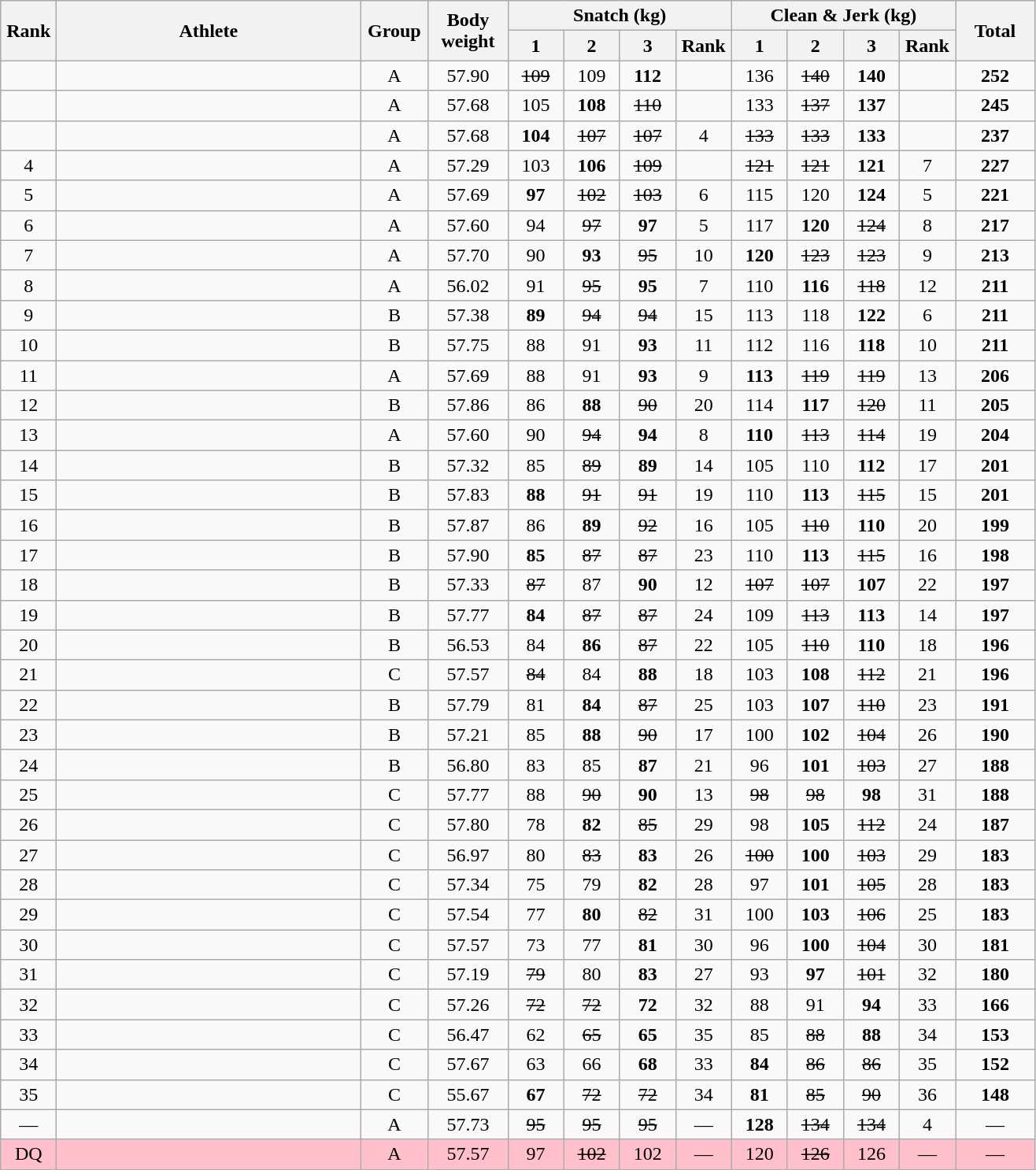<table class = "wikitable" style="text-align:center;">
<tr>
<th rowspan=2 width=40>Rank</th>
<th rowspan=2 width=250>Athlete</th>
<th rowspan=2 width=50>Group</th>
<th rowspan=2 width=60>Body weight</th>
<th colspan=4>Snatch (kg)</th>
<th colspan=4>Clean & Jerk (kg)</th>
<th rowspan=2 width=60>Total</th>
</tr>
<tr>
<th width=40>1</th>
<th width=40>2</th>
<th width=40>3</th>
<th width=40>Rank</th>
<th width=40>1</th>
<th width=40>2</th>
<th width=40>3</th>
<th width=40>Rank</th>
</tr>
<tr>
<td></td>
<td align=left></td>
<td>A</td>
<td>57.90</td>
<td><s>109 </s></td>
<td>109</td>
<td><strong>112</strong></td>
<td></td>
<td>136</td>
<td><s>140 </s></td>
<td><strong>140</strong></td>
<td></td>
<td><strong>252</strong></td>
</tr>
<tr>
<td></td>
<td align=left></td>
<td>A</td>
<td>57.68</td>
<td>105</td>
<td><strong>108</strong></td>
<td><s>110 </s></td>
<td></td>
<td>133</td>
<td><s>137 </s></td>
<td><strong>137</strong></td>
<td></td>
<td><strong>245</strong></td>
</tr>
<tr>
<td></td>
<td align=left></td>
<td>A</td>
<td>57.68</td>
<td><strong>104</strong></td>
<td><s>107 </s></td>
<td><s>107 </s></td>
<td>4</td>
<td><s>133 </s></td>
<td><s>133 </s></td>
<td><strong>133</strong></td>
<td></td>
<td><strong>237</strong></td>
</tr>
<tr>
<td>4</td>
<td align=left></td>
<td>A</td>
<td>57.29</td>
<td>103</td>
<td><strong>106</strong></td>
<td><s>109 </s></td>
<td></td>
<td><s>121 </s></td>
<td><s>121 </s></td>
<td><strong>121</strong></td>
<td>7</td>
<td><strong>227</strong></td>
</tr>
<tr>
<td>5</td>
<td align=left></td>
<td>A</td>
<td>57.69</td>
<td><strong>97</strong></td>
<td><s>102 </s></td>
<td><s>103 </s></td>
<td>6</td>
<td>115</td>
<td>120</td>
<td><strong>124</strong></td>
<td>5</td>
<td><strong>221</strong></td>
</tr>
<tr>
<td>6</td>
<td align=left></td>
<td>A</td>
<td>57.60</td>
<td>94</td>
<td><s>97 </s></td>
<td><strong>97</strong></td>
<td>5</td>
<td>117</td>
<td><strong>120</strong></td>
<td><s>124 </s></td>
<td>8</td>
<td><strong>217</strong></td>
</tr>
<tr>
<td>7</td>
<td align=left></td>
<td>A</td>
<td>57.70</td>
<td>90</td>
<td><strong>93</strong></td>
<td><s>95 </s></td>
<td>10</td>
<td><strong>120</strong></td>
<td><s>123 </s></td>
<td><s>123 </s></td>
<td>9</td>
<td><strong>213</strong></td>
</tr>
<tr>
<td>8</td>
<td align=left></td>
<td>A</td>
<td>56.02</td>
<td>91</td>
<td><s>95 </s></td>
<td><strong>95</strong></td>
<td>7</td>
<td>110</td>
<td><strong>116</strong></td>
<td><s>118 </s></td>
<td>12</td>
<td><strong>211</strong></td>
</tr>
<tr>
<td>9</td>
<td align=left></td>
<td>B</td>
<td>57.38</td>
<td><strong>89</strong></td>
<td><s>94 </s></td>
<td><s>94 </s></td>
<td>15</td>
<td>113</td>
<td>118</td>
<td><strong>122</strong></td>
<td>6</td>
<td><strong>211</strong></td>
</tr>
<tr>
<td>10</td>
<td align=left></td>
<td>B</td>
<td>57.75</td>
<td>88</td>
<td>91</td>
<td><strong>93</strong></td>
<td>11</td>
<td>112</td>
<td>116</td>
<td><strong>118</strong></td>
<td>10</td>
<td><strong>211</strong></td>
</tr>
<tr>
<td>11</td>
<td align=left></td>
<td>A</td>
<td>57.69</td>
<td>88</td>
<td>91</td>
<td><strong>93</strong></td>
<td>9</td>
<td><strong>113</strong></td>
<td><s>119 </s></td>
<td><s>119 </s></td>
<td>13</td>
<td><strong>206</strong></td>
</tr>
<tr>
<td>12</td>
<td align=left></td>
<td>B</td>
<td>57.86</td>
<td>86</td>
<td><strong>88</strong></td>
<td><s>90 </s></td>
<td>20</td>
<td>114</td>
<td><strong>117</strong></td>
<td><s>120 </s></td>
<td>11</td>
<td><strong>205</strong></td>
</tr>
<tr>
<td>13</td>
<td align=left></td>
<td>A</td>
<td>57.60</td>
<td>90</td>
<td><s>94 </s></td>
<td><strong>94</strong></td>
<td>8</td>
<td><strong>110</strong></td>
<td><s>113 </s></td>
<td><s>114 </s></td>
<td>19</td>
<td><strong>204</strong></td>
</tr>
<tr>
<td>14</td>
<td align=left></td>
<td>B</td>
<td>57.32</td>
<td>85</td>
<td><s>89 </s></td>
<td><strong>89</strong></td>
<td>14</td>
<td>105</td>
<td>110</td>
<td><strong>112</strong></td>
<td>17</td>
<td><strong>201</strong></td>
</tr>
<tr>
<td>15</td>
<td align=left></td>
<td>B</td>
<td>57.83</td>
<td><strong>88</strong></td>
<td><s>91 </s></td>
<td><s>91 </s></td>
<td>19</td>
<td>110</td>
<td><strong>113</strong></td>
<td><s>115 </s></td>
<td>15</td>
<td><strong>201</strong></td>
</tr>
<tr>
<td>16</td>
<td align=left></td>
<td>B</td>
<td>57.87</td>
<td>86</td>
<td><strong>89</strong></td>
<td><s>92 </s></td>
<td>16</td>
<td>105</td>
<td><s>110 </s></td>
<td><strong>110</strong></td>
<td>20</td>
<td><strong>199</strong></td>
</tr>
<tr>
<td>17</td>
<td align=left></td>
<td>B</td>
<td>57.90</td>
<td><strong>85</strong></td>
<td><s>87 </s></td>
<td><s>87 </s></td>
<td>23</td>
<td>110</td>
<td><strong>113</strong></td>
<td><s>115 </s></td>
<td>16</td>
<td><strong>198</strong></td>
</tr>
<tr>
<td>18</td>
<td align=left></td>
<td>B</td>
<td>57.33</td>
<td><s>87 </s></td>
<td>87</td>
<td><strong>90</strong></td>
<td>12</td>
<td><s>107 </s></td>
<td><s>107 </s></td>
<td><strong>107</strong></td>
<td>22</td>
<td><strong>197</strong></td>
</tr>
<tr>
<td>19</td>
<td align=left></td>
<td>B</td>
<td>57.77</td>
<td><strong>84</strong></td>
<td><s>87 </s></td>
<td><s>87 </s></td>
<td>24</td>
<td>109</td>
<td><s>113 </s></td>
<td><strong>113</strong></td>
<td>14</td>
<td><strong>197</strong></td>
</tr>
<tr>
<td>20</td>
<td align=left></td>
<td>B</td>
<td>56.53</td>
<td>84</td>
<td><strong>86</strong></td>
<td><s>87 </s></td>
<td>22</td>
<td>105</td>
<td><s>110 </s></td>
<td><strong>110</strong></td>
<td>18</td>
<td><strong>196</strong></td>
</tr>
<tr>
<td>21</td>
<td align=left></td>
<td>C</td>
<td>57.57</td>
<td><s>84 </s></td>
<td>84</td>
<td><strong>88</strong></td>
<td>18</td>
<td>103</td>
<td><strong>108</strong></td>
<td><s>112 </s></td>
<td>21</td>
<td><strong>196</strong></td>
</tr>
<tr>
<td>22</td>
<td align=left></td>
<td>B</td>
<td>57.79</td>
<td>81</td>
<td><strong>84</strong></td>
<td><s>87 </s></td>
<td>25</td>
<td>103</td>
<td><strong>107</strong></td>
<td><s>110 </s></td>
<td>23</td>
<td><strong>191</strong></td>
</tr>
<tr>
<td>23</td>
<td align=left></td>
<td>B</td>
<td>57.21</td>
<td>85</td>
<td><strong>88</strong></td>
<td><s>90 </s></td>
<td>17</td>
<td>100</td>
<td><strong>102</strong></td>
<td><s>104 </s></td>
<td>26</td>
<td><strong>190</strong></td>
</tr>
<tr>
<td>24</td>
<td align=left></td>
<td>B</td>
<td>56.80</td>
<td>83</td>
<td>85</td>
<td><strong>87</strong></td>
<td>21</td>
<td>96</td>
<td><strong>101</strong></td>
<td><s>103 </s></td>
<td>27</td>
<td><strong>188</strong></td>
</tr>
<tr>
<td>25</td>
<td align=left></td>
<td>C</td>
<td>57.77</td>
<td>88</td>
<td><s>90 </s></td>
<td><strong>90</strong></td>
<td>13</td>
<td><s>98 </s></td>
<td><s>98 </s></td>
<td><strong>98</strong></td>
<td>31</td>
<td><strong>188</strong></td>
</tr>
<tr>
<td>26</td>
<td align=left></td>
<td>C</td>
<td>57.80</td>
<td>78</td>
<td><strong>82</strong></td>
<td><s>85 </s></td>
<td>29</td>
<td>98</td>
<td><strong>105</strong></td>
<td><s>112 </s></td>
<td>24</td>
<td><strong>187</strong></td>
</tr>
<tr>
<td>27</td>
<td align=left></td>
<td>C</td>
<td>56.97</td>
<td>80</td>
<td><s>83 </s></td>
<td><strong>83</strong></td>
<td>26</td>
<td><s>100 </s></td>
<td><strong>100</strong></td>
<td><s>103 </s></td>
<td>29</td>
<td><strong>183</strong></td>
</tr>
<tr>
<td>28</td>
<td align=left></td>
<td>C</td>
<td>57.34</td>
<td>75</td>
<td>79</td>
<td><strong>82</strong></td>
<td>28</td>
<td>97</td>
<td><strong>101</strong></td>
<td><s>105 </s></td>
<td>28</td>
<td><strong>183</strong></td>
</tr>
<tr>
<td>29</td>
<td align=left></td>
<td>C</td>
<td>57.54</td>
<td>77</td>
<td><strong>80</strong></td>
<td><s>82 </s></td>
<td>31</td>
<td>100</td>
<td><strong>103</strong></td>
<td><s>106 </s></td>
<td>25</td>
<td><strong>183</strong></td>
</tr>
<tr>
<td>30</td>
<td align=left></td>
<td>C</td>
<td>57.57</td>
<td>73</td>
<td>77</td>
<td><strong>81</strong></td>
<td>30</td>
<td>96</td>
<td><strong>100</strong></td>
<td><s>104 </s></td>
<td>30</td>
<td><strong>181</strong></td>
</tr>
<tr>
<td>31</td>
<td align=left></td>
<td>C</td>
<td>57.19</td>
<td><s>79 </s></td>
<td>80</td>
<td><strong>83</strong></td>
<td>27</td>
<td>93</td>
<td><strong>97</strong></td>
<td><s>101 </s></td>
<td>32</td>
<td><strong>180</strong></td>
</tr>
<tr>
<td>32</td>
<td align=left></td>
<td>C</td>
<td>57.26</td>
<td><s>72 </s></td>
<td><s>72 </s></td>
<td><strong>72</strong></td>
<td>32</td>
<td>88</td>
<td>91</td>
<td><strong>94</strong></td>
<td>33</td>
<td><strong>166</strong></td>
</tr>
<tr>
<td>33</td>
<td align=left></td>
<td>C</td>
<td>56.47</td>
<td>62</td>
<td><s>65 </s></td>
<td><strong>65</strong></td>
<td>35</td>
<td>85</td>
<td><s>88 </s></td>
<td><strong>88</strong></td>
<td>34</td>
<td><strong>153</strong></td>
</tr>
<tr>
<td>34</td>
<td align=left></td>
<td>C</td>
<td>57.67</td>
<td>63</td>
<td>66</td>
<td><strong>68</strong></td>
<td>33</td>
<td><strong>84</strong></td>
<td><s>86 </s></td>
<td><s>86 </s></td>
<td>35</td>
<td><strong>152</strong></td>
</tr>
<tr>
<td>35</td>
<td align=left></td>
<td>C</td>
<td>55.67</td>
<td><strong>67</strong></td>
<td><s>72 </s></td>
<td><s>72 </s></td>
<td>34</td>
<td><strong>81</strong></td>
<td><s>85 </s></td>
<td><s>90 </s></td>
<td>36</td>
<td><strong>148</strong></td>
</tr>
<tr>
<td>—</td>
<td align=left></td>
<td>A</td>
<td>57.73</td>
<td><s>95 </s></td>
<td><s>95 </s></td>
<td><s>95 </s></td>
<td>—</td>
<td><strong>128</strong></td>
<td><s>134 </s></td>
<td><s>134 </s></td>
<td>4</td>
<td>—</td>
</tr>
<tr bgcolor=pink>
<td>DQ</td>
<td align=left></td>
<td>A</td>
<td>57.57</td>
<td>97</td>
<td><s>102 </s></td>
<td>102</td>
<td>—</td>
<td>120</td>
<td><s>126 </s></td>
<td>126</td>
<td>—</td>
<td>—</td>
</tr>
</table>
